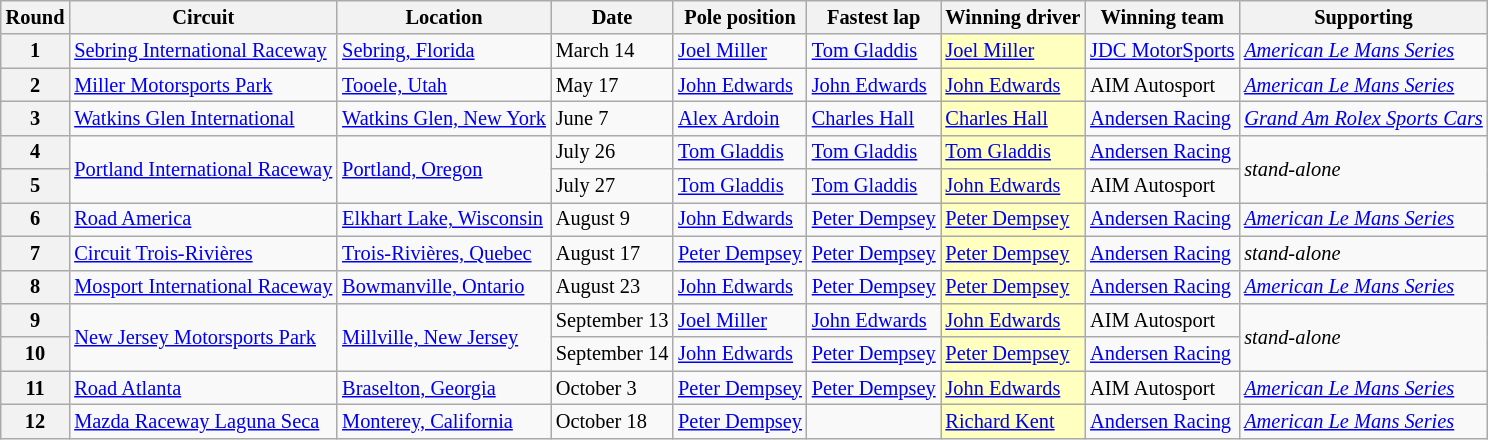<table class="wikitable" style="font-size: 85%">
<tr>
<th>Round</th>
<th>Circuit</th>
<th>Location</th>
<th>Date</th>
<th>Pole position</th>
<th>Fastest lap</th>
<th>Winning driver</th>
<th>Winning team</th>
<th>Supporting</th>
</tr>
<tr>
<th>1</th>
<td> <a href='#'>Sebring International Raceway</a></td>
<td><a href='#'>Sebring, Florida</a></td>
<td>March 14</td>
<td> <a href='#'>Joel Miller</a></td>
<td> <a href='#'>Tom Gladdis</a></td>
<td style="background:#FFFFBF;"> <a href='#'>Joel Miller</a></td>
<td><a href='#'>JDC MotorSports</a></td>
<td><em><a href='#'>American Le Mans Series</a></em></td>
</tr>
<tr>
<th>2</th>
<td> <a href='#'>Miller Motorsports Park</a></td>
<td><a href='#'>Tooele, Utah</a></td>
<td>May 17</td>
<td> <a href='#'>John Edwards</a></td>
<td> <a href='#'>John Edwards</a></td>
<td style="background:#FFFFBF;"> <a href='#'>John Edwards</a></td>
<td>AIM Autosport</td>
<td><em><a href='#'>American Le Mans Series</a></em></td>
</tr>
<tr>
<th>3</th>
<td> <a href='#'>Watkins Glen International</a></td>
<td><a href='#'>Watkins Glen, New York</a></td>
<td>June 7</td>
<td> <a href='#'>Alex Ardoin</a></td>
<td> <a href='#'>Charles Hall</a></td>
<td style="background:#FFFFBF;"> <a href='#'>Charles Hall</a></td>
<td><a href='#'>Andersen Racing</a></td>
<td><em><a href='#'>Grand Am Rolex Sports Cars</a></em></td>
</tr>
<tr>
<th>4</th>
<td rowspan=2> <a href='#'>Portland International Raceway</a></td>
<td rowspan=2><a href='#'>Portland, Oregon</a></td>
<td>July 26</td>
<td> <a href='#'>Tom Gladdis</a></td>
<td> <a href='#'>Tom Gladdis</a></td>
<td style="background:#FFFFBF;"> <a href='#'>Tom Gladdis</a></td>
<td><a href='#'>Andersen Racing</a></td>
<td rowspan=2><em>stand-alone</em></td>
</tr>
<tr>
<th>5</th>
<td>July 27</td>
<td> <a href='#'>Tom Gladdis</a></td>
<td> <a href='#'>Tom Gladdis</a></td>
<td style="background:#FFFFBF;"> <a href='#'>John Edwards</a></td>
<td>AIM Autosport</td>
</tr>
<tr>
<th>6</th>
<td> <a href='#'>Road America</a></td>
<td><a href='#'>Elkhart Lake, Wisconsin</a></td>
<td>August 9</td>
<td> <a href='#'>John Edwards</a></td>
<td> <a href='#'>Peter Dempsey</a></td>
<td style="background:#FFFFBF;"> <a href='#'>Peter Dempsey</a></td>
<td><a href='#'>Andersen Racing</a></td>
<td><em><a href='#'>American Le Mans Series</a></em></td>
</tr>
<tr>
<th>7</th>
<td> <a href='#'>Circuit Trois-Rivières</a></td>
<td><a href='#'>Trois-Rivières, Quebec</a></td>
<td>August 17</td>
<td> <a href='#'>Peter Dempsey</a></td>
<td> <a href='#'>Peter Dempsey</a></td>
<td style="background:#FFFFBF;"> <a href='#'>Peter Dempsey</a></td>
<td><a href='#'>Andersen Racing</a></td>
<td><em>stand-alone</em></td>
</tr>
<tr>
<th>8</th>
<td> <a href='#'>Mosport International Raceway</a></td>
<td><a href='#'>Bowmanville, Ontario</a></td>
<td>August 23</td>
<td> <a href='#'>John Edwards</a></td>
<td> <a href='#'>Peter Dempsey</a></td>
<td style="background:#FFFFBF;"> <a href='#'>Peter Dempsey</a></td>
<td><a href='#'>Andersen Racing</a></td>
<td><em><a href='#'>American Le Mans Series</a></em></td>
</tr>
<tr>
<th>9</th>
<td rowspan=2> <a href='#'>New Jersey Motorsports Park</a></td>
<td rowspan=2><a href='#'>Millville, New Jersey</a></td>
<td>September 13</td>
<td> <a href='#'>Joel Miller</a></td>
<td> <a href='#'>John Edwards</a></td>
<td style="background:#FFFFBF;"> <a href='#'>John Edwards</a></td>
<td>AIM Autosport</td>
<td rowspan=2><em>stand-alone</em></td>
</tr>
<tr>
<th>10</th>
<td>September 14</td>
<td> <a href='#'>John Edwards</a></td>
<td> <a href='#'>Peter Dempsey</a></td>
<td style="background:#FFFFBF;"> <a href='#'>Peter Dempsey</a></td>
<td><a href='#'>Andersen Racing</a></td>
</tr>
<tr>
<th>11</th>
<td> <a href='#'>Road Atlanta</a></td>
<td><a href='#'>Braselton, Georgia</a></td>
<td>October 3</td>
<td> <a href='#'>Peter Dempsey</a></td>
<td> <a href='#'>Peter Dempsey</a></td>
<td style="background:#FFFFBF;"> <a href='#'>John Edwards</a></td>
<td>AIM Autosport</td>
<td><em><a href='#'>American Le Mans Series</a></em></td>
</tr>
<tr>
<th>12</th>
<td> <a href='#'>Mazda Raceway Laguna Seca</a></td>
<td><a href='#'>Monterey, California</a></td>
<td>October 18</td>
<td> <a href='#'>Peter Dempsey</a></td>
<td></td>
<td style="background:#FFFFBF;"> <a href='#'>Richard Kent</a></td>
<td><a href='#'>Andersen Racing</a></td>
<td><em><a href='#'>American Le Mans Series</a></em></td>
</tr>
</table>
